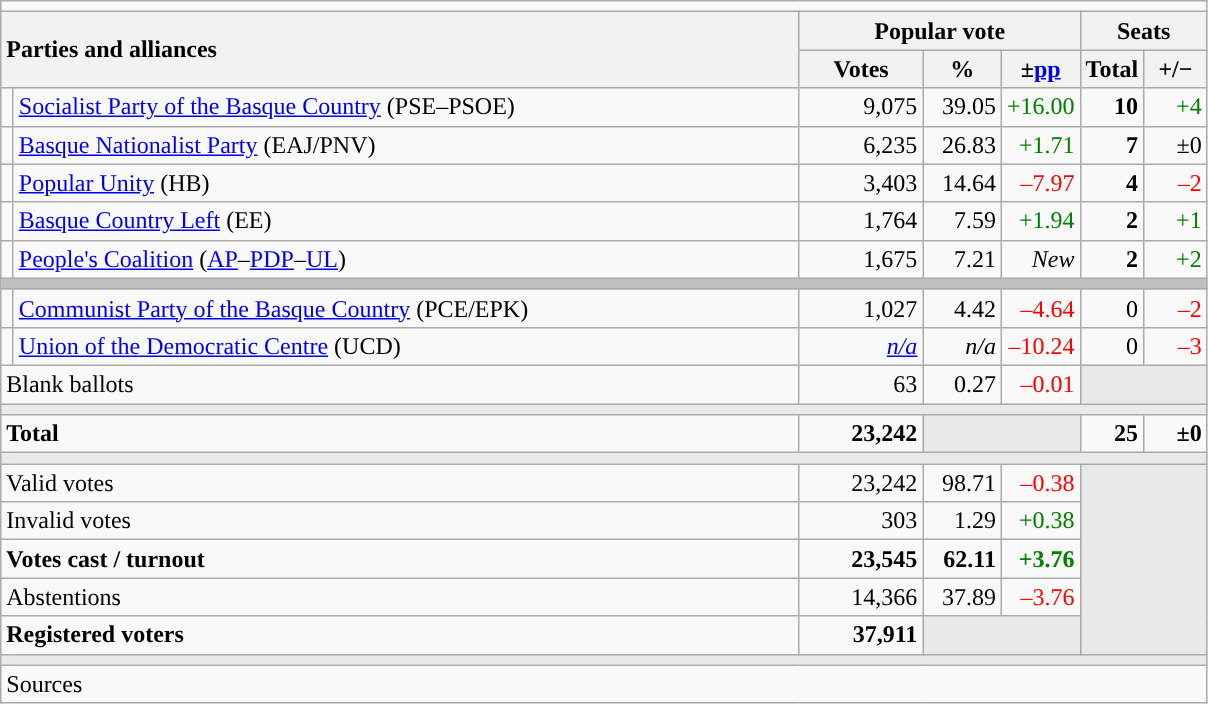<table class="wikitable" style="text-align:right;">
<tr>
<td colspan="7"></td>
</tr>
<tr>
<th style="text-align:left;" rowspan="2" colspan="2" width="525">Parties and alliances</th>
<th colspan="3">Popular vote</th>
<th colspan="2">Seats</th>
</tr>
<tr>
<th width="75">Votes</th>
<th width="45">%</th>
<th width="45">±<a href='#'>pp</a></th>
<th width="35">Total</th>
<th width="35">+/−</th>
</tr>
<tr>
<td width="1" style="color:inherit;background:"></td>
<td align="left"><a href='#'>Socialist Party of the Basque Country</a> (PSE–PSOE)</td>
<td>9,075</td>
<td>39.05</td>
<td style="color:green;">+16.00</td>
<td><strong>10</strong></td>
<td style="color:green;">+4</td>
</tr>
<tr>
<td style="color:inherit;background:"></td>
<td align="left"><a href='#'>Basque Nationalist Party</a> (EAJ/PNV)</td>
<td>6,235</td>
<td>26.83</td>
<td style="color:green;">+1.71</td>
<td><strong>7</strong></td>
<td>±0</td>
</tr>
<tr>
<td style="color:inherit;background:"></td>
<td align="left"><a href='#'>Popular Unity</a> (HB)</td>
<td>3,403</td>
<td>14.64</td>
<td style="color:red;">–7.97</td>
<td><strong>4</strong></td>
<td style="color:red;">–2</td>
</tr>
<tr>
<td style="color:inherit;background:"></td>
<td align="left"><a href='#'>Basque Country Left</a> (EE)</td>
<td>1,764</td>
<td>7.59</td>
<td style="color:green;">+1.94</td>
<td><strong>2</strong></td>
<td style="color:green;">+1</td>
</tr>
<tr>
<td style="color:inherit;background:"></td>
<td align="left"><a href='#'>People's Coalition</a> (<a href='#'>AP</a>–<a href='#'>PDP</a>–<a href='#'>UL</a>)</td>
<td>1,675</td>
<td>7.21</td>
<td><em>New</em></td>
<td><strong>2</strong></td>
<td style="color:green;">+2</td>
</tr>
<tr>
<td colspan="7" bgcolor="#C0C0C0"></td>
</tr>
<tr>
<td style="color:inherit;background:"></td>
<td align="left"><a href='#'>Communist Party of the Basque Country</a> (PCE/EPK)</td>
<td>1,027</td>
<td>4.42</td>
<td style="color:red;">–4.64</td>
<td>0</td>
<td style="color:red;">–2</td>
</tr>
<tr>
<td style="color:inherit;background:"></td>
<td align="left"><a href='#'>Union of the Democratic Centre</a> (UCD)</td>
<td><em><a href='#'>n/a</a></em></td>
<td><em>n/a</em></td>
<td style="color:red;">–10.24</td>
<td>0</td>
<td style="color:red;">–3</td>
</tr>
<tr>
<td align="left" colspan="2">Blank ballots</td>
<td>63</td>
<td>0.27</td>
<td style="color:red;">–0.01</td>
<td bgcolor="#E9E9E9" colspan="2"></td>
</tr>
<tr>
<td colspan="7" bgcolor="#E9E9E9"></td>
</tr>
<tr style="font-weight:bold;">
<td align="left" colspan="2">Total</td>
<td>23,242</td>
<td bgcolor="#E9E9E9" colspan="2"></td>
<td>25</td>
<td>±0</td>
</tr>
<tr>
<td colspan="7" bgcolor="#E9E9E9"></td>
</tr>
<tr>
<td align="left" colspan="2">Valid votes</td>
<td>23,242</td>
<td>98.71</td>
<td style="color:red;">–0.38</td>
<td bgcolor="#E9E9E9" colspan="2" rowspan="5"></td>
</tr>
<tr>
<td align="left" colspan="2">Invalid votes</td>
<td>303</td>
<td>1.29</td>
<td style="color:green;">+0.38</td>
</tr>
<tr style="font-weight:bold;">
<td align="left" colspan="2">Votes cast / turnout</td>
<td>23,545</td>
<td>62.11</td>
<td style="color:green;">+3.76</td>
</tr>
<tr>
<td align="left" colspan="2">Abstentions</td>
<td>14,366</td>
<td>37.89</td>
<td style="color:red;">–3.76</td>
</tr>
<tr style="font-weight:bold;">
<td align="left" colspan="2">Registered voters</td>
<td>37,911</td>
<td bgcolor="#E9E9E9" colspan="2"></td>
</tr>
<tr>
<td colspan="7" bgcolor="#E9E9E9"></td>
</tr>
<tr>
<td align="left" colspan="7">Sources</td>
</tr>
</table>
